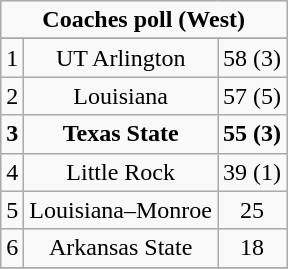<table class="wikitable">
<tr align="center">
<td align="center" Colspan="3"><strong>Coaches poll (West)</strong></td>
</tr>
<tr align="center">
</tr>
<tr align="center">
<td>1</td>
<td>UT Arlington</td>
<td>58 (3)</td>
</tr>
<tr align="center">
<td>2</td>
<td>Louisiana</td>
<td>57 (5)</td>
</tr>
<tr align="center">
<td><strong>3</strong></td>
<td><strong>Texas State</strong></td>
<td><strong>55 (3)</strong></td>
</tr>
<tr align="center">
<td>4</td>
<td>Little Rock</td>
<td>39 (1)</td>
</tr>
<tr align="center">
<td>5</td>
<td>Louisiana–Monroe</td>
<td>25</td>
</tr>
<tr align="center">
<td>6</td>
<td>Arkansas State</td>
<td>18</td>
</tr>
<tr align="center">
</tr>
</table>
